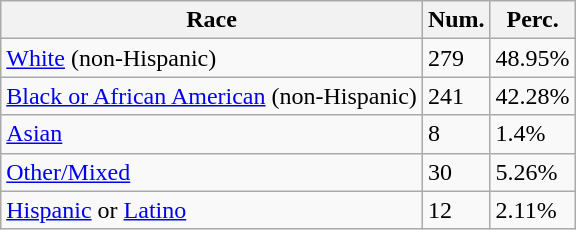<table class="wikitable">
<tr>
<th>Race</th>
<th>Num.</th>
<th>Perc.</th>
</tr>
<tr>
<td><a href='#'>White</a> (non-Hispanic)</td>
<td>279</td>
<td>48.95%</td>
</tr>
<tr>
<td><a href='#'>Black or African American</a> (non-Hispanic)</td>
<td>241</td>
<td>42.28%</td>
</tr>
<tr>
<td><a href='#'>Asian</a></td>
<td>8</td>
<td>1.4%</td>
</tr>
<tr>
<td><a href='#'>Other/Mixed</a></td>
<td>30</td>
<td>5.26%</td>
</tr>
<tr>
<td><a href='#'>Hispanic</a> or <a href='#'>Latino</a></td>
<td>12</td>
<td>2.11%</td>
</tr>
</table>
